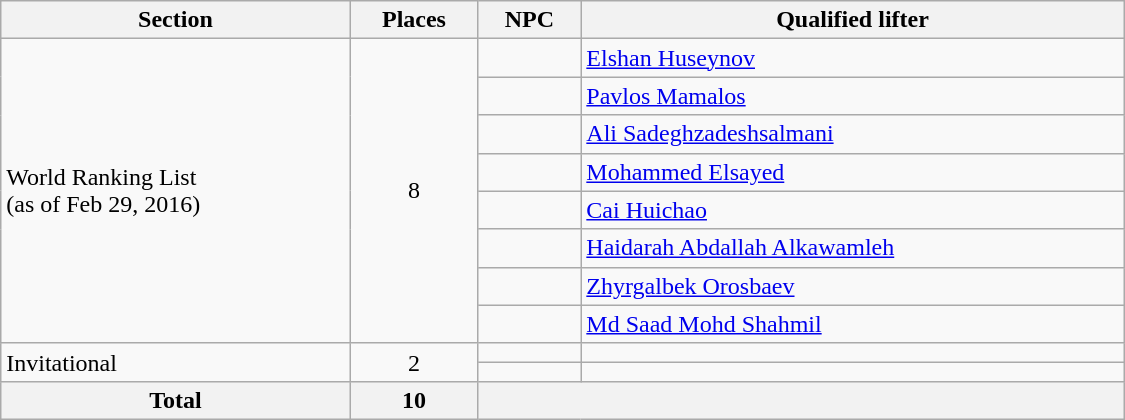<table class="wikitable"  width=750>
<tr>
<th>Section</th>
<th>Places</th>
<th>NPC</th>
<th>Qualified lifter</th>
</tr>
<tr>
<td rowspan=8>World Ranking List<br>(as of Feb 29, 2016)</td>
<td rowspan=8 align=center>8</td>
<td></td>
<td><a href='#'>Elshan Huseynov</a></td>
</tr>
<tr>
<td></td>
<td><a href='#'>Pavlos Mamalos</a></td>
</tr>
<tr>
<td></td>
<td><a href='#'>Ali Sadeghzadeshsalmani</a></td>
</tr>
<tr>
<td></td>
<td><a href='#'>Mohammed Elsayed</a></td>
</tr>
<tr>
<td></td>
<td><a href='#'>Cai Huichao</a></td>
</tr>
<tr>
<td></td>
<td><a href='#'>Haidarah Abdallah Alkawamleh</a></td>
</tr>
<tr>
<td></td>
<td><a href='#'>Zhyrgalbek Orosbaev</a></td>
</tr>
<tr>
<td></td>
<td><a href='#'>Md Saad Mohd Shahmil</a></td>
</tr>
<tr>
<td rowspan=2>Invitational</td>
<td rowspan="2" align=center>2</td>
<td></td>
<td></td>
</tr>
<tr>
<td></td>
<td></td>
</tr>
<tr>
<th>Total</th>
<th>10</th>
<th colspan=2></th>
</tr>
</table>
